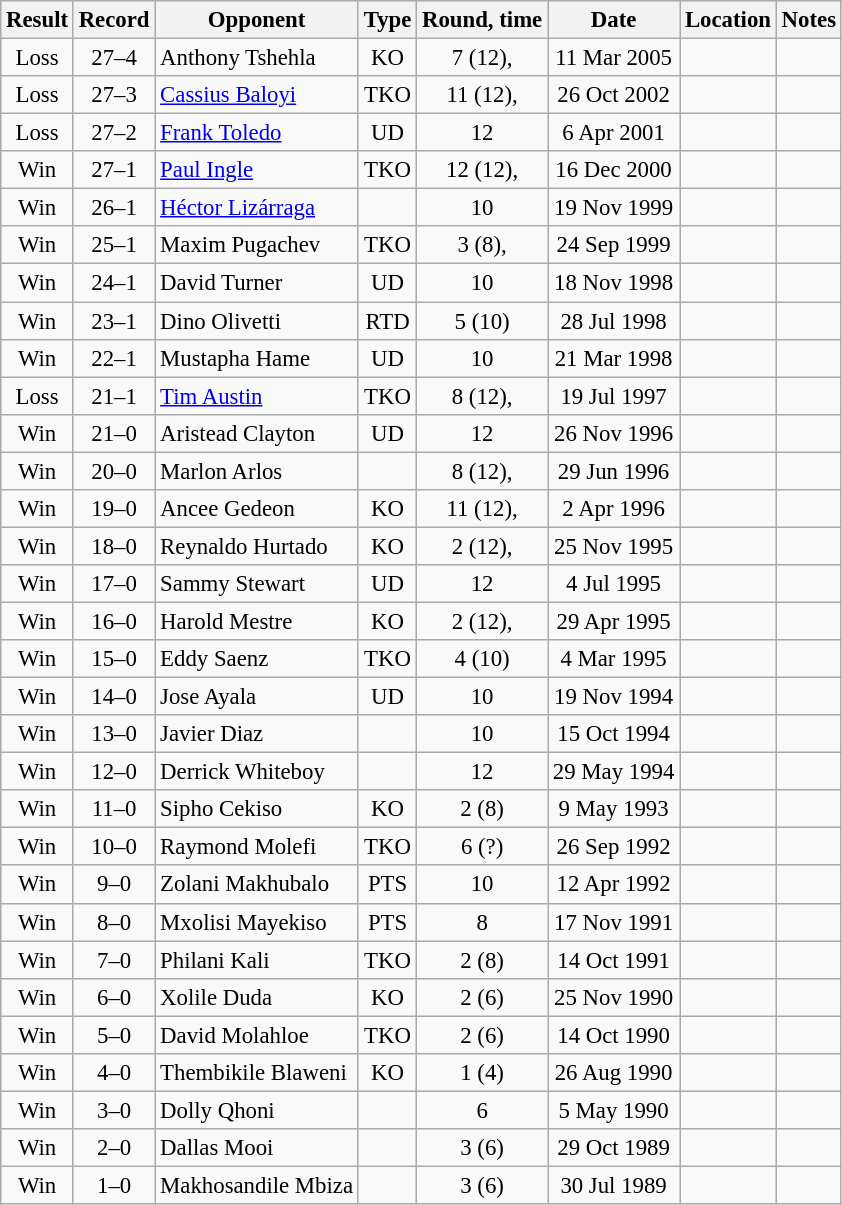<table class="wikitable" style="text-align:center; font-size:95%">
<tr>
<th>Result</th>
<th>Record</th>
<th>Opponent</th>
<th>Type</th>
<th>Round, time</th>
<th>Date</th>
<th>Location</th>
<th>Notes</th>
</tr>
<tr>
<td>Loss</td>
<td>27–4</td>
<td align=left>Anthony Tshehla</td>
<td>KO</td>
<td>7 (12), </td>
<td>11 Mar 2005</td>
<td align=left></td>
<td align=left></td>
</tr>
<tr>
<td>Loss</td>
<td>27–3</td>
<td align=left><a href='#'>Cassius Baloyi</a></td>
<td>TKO</td>
<td>11 (12), </td>
<td>26 Oct 2002</td>
<td align=left></td>
<td align=left></td>
</tr>
<tr>
<td>Loss</td>
<td>27–2</td>
<td align=left><a href='#'>Frank Toledo</a></td>
<td>UD</td>
<td>12</td>
<td>6 Apr 2001</td>
<td align=left></td>
<td align=left></td>
</tr>
<tr>
<td>Win</td>
<td>27–1</td>
<td align=left><a href='#'>Paul Ingle</a></td>
<td>TKO</td>
<td>12 (12), </td>
<td>16 Dec 2000</td>
<td align=left></td>
<td align=left></td>
</tr>
<tr>
<td>Win</td>
<td>26–1</td>
<td align=left><a href='#'>Héctor Lizárraga</a></td>
<td></td>
<td>10</td>
<td>19 Nov 1999</td>
<td align=left></td>
<td align=left></td>
</tr>
<tr>
<td>Win</td>
<td>25–1</td>
<td align=left>Maxim Pugachev</td>
<td>TKO</td>
<td>3 (8), </td>
<td>24 Sep 1999</td>
<td align=left></td>
<td align=left></td>
</tr>
<tr>
<td>Win</td>
<td>24–1</td>
<td align=left>David Turner</td>
<td>UD</td>
<td>10</td>
<td>18 Nov 1998</td>
<td align=left></td>
<td align=left></td>
</tr>
<tr>
<td>Win</td>
<td>23–1</td>
<td align=left>Dino Olivetti</td>
<td>RTD</td>
<td>5 (10)</td>
<td>28 Jul 1998</td>
<td align=left></td>
<td align=left></td>
</tr>
<tr>
<td>Win</td>
<td>22–1</td>
<td align=left>Mustapha Hame</td>
<td>UD</td>
<td>10</td>
<td>21 Mar 1998</td>
<td align=left></td>
<td align=left></td>
</tr>
<tr>
<td>Loss</td>
<td>21–1</td>
<td align=left><a href='#'>Tim Austin</a></td>
<td>TKO</td>
<td>8 (12), </td>
<td>19 Jul 1997</td>
<td align=left></td>
<td align=left></td>
</tr>
<tr>
<td>Win</td>
<td>21–0</td>
<td align=left>Aristead Clayton</td>
<td>UD</td>
<td>12</td>
<td>26 Nov 1996</td>
<td align=left></td>
<td align=left></td>
</tr>
<tr>
<td>Win</td>
<td>20–0</td>
<td align=left>Marlon Arlos</td>
<td></td>
<td>8 (12), </td>
<td>29 Jun 1996</td>
<td align=left></td>
<td align=left></td>
</tr>
<tr>
<td>Win</td>
<td>19–0</td>
<td align=left>Ancee Gedeon</td>
<td>KO</td>
<td>11 (12), </td>
<td>2 Apr 1996</td>
<td align=left></td>
<td align=left></td>
</tr>
<tr>
<td>Win</td>
<td>18–0</td>
<td align=left>Reynaldo Hurtado</td>
<td>KO</td>
<td>2 (12), </td>
<td>25 Nov 1995</td>
<td align=left></td>
<td align=left></td>
</tr>
<tr>
<td>Win</td>
<td>17–0</td>
<td align=left>Sammy Stewart</td>
<td>UD</td>
<td>12</td>
<td>4 Jul 1995</td>
<td align=left></td>
<td align=left></td>
</tr>
<tr>
<td>Win</td>
<td>16–0</td>
<td align=left>Harold Mestre</td>
<td>KO</td>
<td>2 (12), </td>
<td>29 Apr 1995</td>
<td align=left></td>
<td align=left></td>
</tr>
<tr>
<td>Win</td>
<td>15–0</td>
<td align=left>Eddy Saenz</td>
<td>TKO</td>
<td>4 (10)</td>
<td>4 Mar 1995</td>
<td align=left></td>
<td align=left></td>
</tr>
<tr>
<td>Win</td>
<td>14–0</td>
<td align=left>Jose Ayala</td>
<td>UD</td>
<td>10</td>
<td>19 Nov 1994</td>
<td align=left></td>
<td align=left></td>
</tr>
<tr>
<td>Win</td>
<td>13–0</td>
<td align=left>Javier Diaz</td>
<td></td>
<td>10</td>
<td>15 Oct 1994</td>
<td align=left></td>
<td align=left></td>
</tr>
<tr>
<td>Win</td>
<td>12–0</td>
<td align=left>Derrick Whiteboy</td>
<td></td>
<td>12</td>
<td>29 May 1994</td>
<td align=left></td>
<td align=left></td>
</tr>
<tr>
<td>Win</td>
<td>11–0</td>
<td align=left>Sipho Cekiso</td>
<td>KO</td>
<td>2 (8)</td>
<td>9 May 1993</td>
<td align=left></td>
<td align=left></td>
</tr>
<tr>
<td>Win</td>
<td>10–0</td>
<td align=left>Raymond Molefi</td>
<td>TKO</td>
<td>6 (?)</td>
<td>26 Sep 1992</td>
<td align=left></td>
<td align=left></td>
</tr>
<tr>
<td>Win</td>
<td>9–0</td>
<td align=left>Zolani Makhubalo</td>
<td>PTS</td>
<td>10</td>
<td>12 Apr 1992</td>
<td align=left></td>
<td align=left></td>
</tr>
<tr>
<td>Win</td>
<td>8–0</td>
<td align=left>Mxolisi Mayekiso</td>
<td>PTS</td>
<td>8</td>
<td>17 Nov 1991</td>
<td align=left></td>
<td align=left></td>
</tr>
<tr>
<td>Win</td>
<td>7–0</td>
<td align=left>Philani Kali</td>
<td>TKO</td>
<td>2 (8)</td>
<td>14 Oct 1991</td>
<td align=left></td>
<td align=left></td>
</tr>
<tr>
<td>Win</td>
<td>6–0</td>
<td align=left>Xolile Duda</td>
<td>KO</td>
<td>2 (6)</td>
<td>25 Nov 1990</td>
<td align=left></td>
<td align=left></td>
</tr>
<tr>
<td>Win</td>
<td>5–0</td>
<td align=left>David Molahloe</td>
<td>TKO</td>
<td>2 (6)</td>
<td>14 Oct 1990</td>
<td align=left></td>
<td align=left></td>
</tr>
<tr>
<td>Win</td>
<td>4–0</td>
<td align=left>Thembikile Blaweni</td>
<td>KO</td>
<td>1 (4)</td>
<td>26 Aug 1990</td>
<td align=left></td>
<td align=left></td>
</tr>
<tr>
<td>Win</td>
<td>3–0</td>
<td align=left>Dolly Qhoni</td>
<td></td>
<td>6</td>
<td>5 May 1990</td>
<td align=left></td>
<td align=left></td>
</tr>
<tr>
<td>Win</td>
<td>2–0</td>
<td align=left>Dallas Mooi</td>
<td></td>
<td>3 (6)</td>
<td>29 Oct 1989</td>
<td align=left></td>
<td align=left></td>
</tr>
<tr>
<td>Win</td>
<td>1–0</td>
<td align=left>Makhosandile Mbiza</td>
<td></td>
<td>3 (6)</td>
<td>30 Jul 1989</td>
<td align=left></td>
<td align=left></td>
</tr>
</table>
